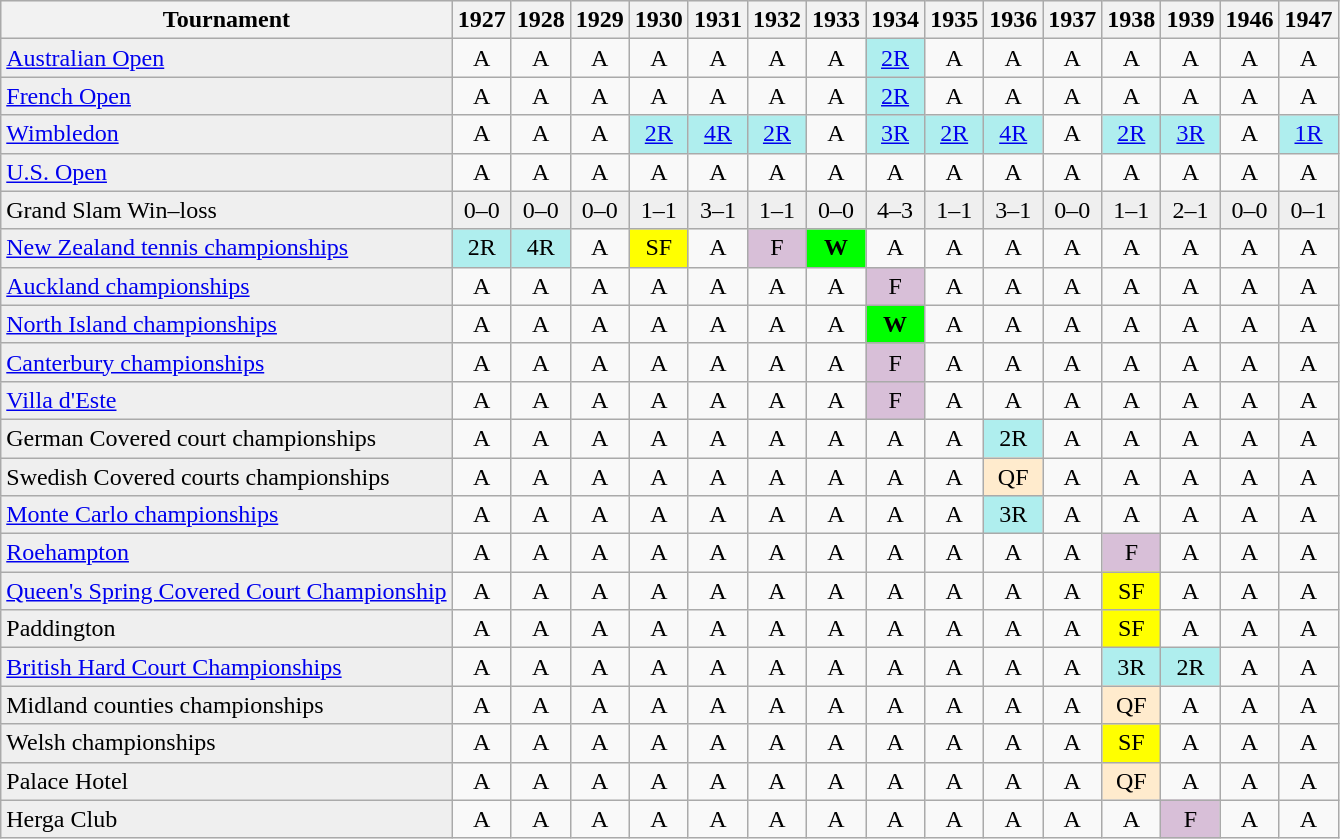<table class="wikitable">
<tr style="background:#efefef;">
<th>Tournament</th>
<th>1927</th>
<th>1928</th>
<th>1929</th>
<th>1930</th>
<th>1931</th>
<th>1932</th>
<th>1933</th>
<th>1934</th>
<th>1935</th>
<th>1936</th>
<th>1937</th>
<th>1938</th>
<th>1939</th>
<th>1946</th>
<th>1947</th>
</tr>
<tr>
<td style="background:#EFEFEF;"><a href='#'>Australian Open</a></td>
<td style="text-align:center;">A</td>
<td style="text-align:center;">A</td>
<td style="text-align:center;">A</td>
<td style="text-align:center;">A</td>
<td style="text-align:center;">A</td>
<td style="text-align:center;">A</td>
<td style="text-align:center;">A</td>
<td style="text-align:center; background:#afeeee;"><a href='#'>2R</a></td>
<td style="text-align:center;">A</td>
<td style="text-align:center;">A</td>
<td style="text-align:center;">A</td>
<td style="text-align:center;">A</td>
<td style="text-align:center;">A</td>
<td style="text-align:center;">A</td>
<td style="text-align:center;">A</td>
</tr>
<tr>
<td style="background:#EFEFEF;"><a href='#'>French Open</a></td>
<td style="text-align:center;">A</td>
<td style="text-align:center;">A</td>
<td style="text-align:center;">A</td>
<td style="text-align:center;">A</td>
<td style="text-align:center;">A</td>
<td style="text-align:center;">A</td>
<td style="text-align:center;">A</td>
<td style="text-align:center; background:#afeeee;"><a href='#'>2R</a></td>
<td style="text-align:center;">A</td>
<td style="text-align:center;">A</td>
<td style="text-align:center;">A</td>
<td style="text-align:center;">A</td>
<td style="text-align:center;">A</td>
<td style="text-align:center;">A</td>
<td style="text-align:center;">A</td>
</tr>
<tr>
<td style="background:#EFEFEF;"><a href='#'>Wimbledon</a></td>
<td style="text-align:center;">A</td>
<td style="text-align:center;">A</td>
<td style="text-align:center;">A</td>
<td style="text-align:center; background:#afeeee;"><a href='#'>2R</a></td>
<td style="text-align:center; background:#afeeee;"><a href='#'>4R</a></td>
<td style="text-align:center; background:#afeeee;"><a href='#'>2R</a></td>
<td style="text-align:center;">A</td>
<td style="text-align:center; background:#afeeee;"><a href='#'>3R</a></td>
<td style="text-align:center; background:#afeeee;"><a href='#'>2R</a></td>
<td style="text-align:center; background:#afeeee;"><a href='#'>4R</a></td>
<td style="text-align:center;">A</td>
<td style="text-align:center; background:#afeeee;"><a href='#'>2R</a></td>
<td style="text-align:center; background:#afeeee;"><a href='#'>3R</a></td>
<td style="text-align:center;">A</td>
<td style="text-align:center; background:#afeeee;"><a href='#'>1R</a></td>
</tr>
<tr>
<td style="background:#EFEFEF;"><a href='#'>U.S. Open</a></td>
<td style="text-align:center;">A</td>
<td style="text-align:center;">A</td>
<td style="text-align:center;">A</td>
<td style="text-align:center;">A</td>
<td style="text-align:center;">A</td>
<td style="text-align:center;">A</td>
<td style="text-align:center;">A</td>
<td style="text-align:center;">A</td>
<td style="text-align:center;">A</td>
<td style="text-align:center;">A</td>
<td style="text-align:center;">A</td>
<td style="text-align:center;">A</td>
<td style="text-align:center;">A</td>
<td style="text-align:center;">A</td>
<td style="text-align:center;">A</td>
</tr>
<tr style="background:#efefef;">
<td style="background:#EFEFEF;">Grand Slam Win–loss</td>
<td style="text-align:center;">0–0</td>
<td style="text-align:center;">0–0</td>
<td style="text-align:center;">0–0</td>
<td style="text-align:center;">1–1</td>
<td style="text-align:center;">3–1</td>
<td style="text-align:center;">1–1</td>
<td style="text-align:center;">0–0</td>
<td style="text-align:center;">4–3</td>
<td style="text-align:center;">1–1</td>
<td style="text-align:center;">3–1</td>
<td style="text-align:center;">0–0</td>
<td style="text-align:center;">1–1</td>
<td style="text-align:center;">2–1</td>
<td style="text-align:center;">0–0</td>
<td style="text-align:center;">0–1</td>
</tr>
<tr>
<td style="background:#EFEFEF;"><a href='#'>New Zealand tennis championships</a></td>
<td style="text-align:center; background:#afeeee;">2R</td>
<td style="text-align:center; background:#afeeee;">4R</td>
<td style="text-align:center;">A</td>
<td style="text-align:center; background:yellow;">SF</td>
<td style="text-align:center;">A</td>
<td style="text-align:center; background:thistle;">F</td>
<td style="text-align:center; background:#0f0;"><strong>W</strong></td>
<td style="text-align:center;">A</td>
<td style="text-align:center;">A</td>
<td style="text-align:center;">A</td>
<td style="text-align:center;">A</td>
<td style="text-align:center;">A</td>
<td style="text-align:center;">A</td>
<td style="text-align:center;">A</td>
<td style="text-align:center;">A</td>
</tr>
<tr>
<td style="background:#EFEFEF;"><a href='#'>Auckland championships</a></td>
<td style="text-align:center;">A</td>
<td style="text-align:center;">A</td>
<td style="text-align:center;">A</td>
<td style="text-align:center;">A</td>
<td style="text-align:center;">A</td>
<td style="text-align:center;">A</td>
<td style="text-align:center;">A</td>
<td style="text-align:center; background:thistle;">F</td>
<td style="text-align:center;">A</td>
<td style="text-align:center;">A</td>
<td style="text-align:center;">A</td>
<td style="text-align:center;">A</td>
<td style="text-align:center;">A</td>
<td style="text-align:center;">A</td>
<td style="text-align:center;">A</td>
</tr>
<tr>
<td style="background:#EFEFEF;"><a href='#'>North Island championships</a></td>
<td style="text-align:center;">A</td>
<td style="text-align:center;">A</td>
<td style="text-align:center;">A</td>
<td style="text-align:center;">A</td>
<td style="text-align:center;">A</td>
<td style="text-align:center;">A</td>
<td style="text-align:center;">A</td>
<td style="text-align:center; background:#0f0;"><strong>W</strong></td>
<td style="text-align:center;">A</td>
<td style="text-align:center;">A</td>
<td style="text-align:center;">A</td>
<td style="text-align:center;">A</td>
<td style="text-align:center;">A</td>
<td style="text-align:center;">A</td>
<td style="text-align:center;">A</td>
</tr>
<tr>
<td style="background:#EFEFEF;"><a href='#'>Canterbury championships</a></td>
<td style="text-align:center;">A</td>
<td style="text-align:center;">A</td>
<td style="text-align:center;">A</td>
<td style="text-align:center;">A</td>
<td style="text-align:center;">A</td>
<td style="text-align:center;">A</td>
<td style="text-align:center;">A</td>
<td style="text-align:center; background:thistle;">F</td>
<td style="text-align:center;">A</td>
<td style="text-align:center;">A</td>
<td style="text-align:center;">A</td>
<td style="text-align:center;">A</td>
<td style="text-align:center;">A</td>
<td style="text-align:center;">A</td>
<td style="text-align:center;">A</td>
</tr>
<tr>
<td style="background:#EFEFEF;"><a href='#'>Villa d'Este</a></td>
<td style="text-align:center;">A</td>
<td style="text-align:center;">A</td>
<td style="text-align:center;">A</td>
<td style="text-align:center;">A</td>
<td style="text-align:center;">A</td>
<td style="text-align:center;">A</td>
<td style="text-align:center;">A</td>
<td style="text-align:center; background:thistle;">F</td>
<td style="text-align:center;">A</td>
<td style="text-align:center;">A</td>
<td style="text-align:center;">A</td>
<td style="text-align:center;">A</td>
<td style="text-align:center;">A</td>
<td style="text-align:center;">A</td>
<td style="text-align:center;">A</td>
</tr>
<tr>
<td style="background:#EFEFEF;">German Covered court championships</td>
<td style="text-align:center;">A</td>
<td style="text-align:center;">A</td>
<td style="text-align:center;">A</td>
<td style="text-align:center;">A</td>
<td style="text-align:center;">A</td>
<td style="text-align:center;">A</td>
<td style="text-align:center;">A</td>
<td style="text-align:center;">A</td>
<td style="text-align:center;">A</td>
<td style="text-align:center; background:#afeeee;">2R</td>
<td style="text-align:center;">A</td>
<td style="text-align:center;">A</td>
<td style="text-align:center;">A</td>
<td style="text-align:center;">A</td>
<td style="text-align:center;">A</td>
</tr>
<tr>
<td style="background:#EFEFEF;">Swedish Covered courts championships</td>
<td style="text-align:center;">A</td>
<td style="text-align:center;">A</td>
<td style="text-align:center;">A</td>
<td style="text-align:center;">A</td>
<td style="text-align:center;">A</td>
<td style="text-align:center;">A</td>
<td style="text-align:center;">A</td>
<td style="text-align:center;">A</td>
<td style="text-align:center;">A</td>
<td style="text-align:center; background:#ffebcd;">QF</td>
<td style="text-align:center;">A</td>
<td style="text-align:center;">A</td>
<td style="text-align:center;">A</td>
<td style="text-align:center;">A</td>
<td style="text-align:center;">A</td>
</tr>
<tr>
<td style="background:#EFEFEF;"><a href='#'>Monte Carlo championships</a></td>
<td style="text-align:center;">A</td>
<td style="text-align:center;">A</td>
<td style="text-align:center;">A</td>
<td style="text-align:center;">A</td>
<td style="text-align:center;">A</td>
<td style="text-align:center;">A</td>
<td style="text-align:center;">A</td>
<td style="text-align:center;">A</td>
<td style="text-align:center;">A</td>
<td style="text-align:center; background:#afeeee;">3R</td>
<td style="text-align:center;">A</td>
<td style="text-align:center;">A</td>
<td style="text-align:center;">A</td>
<td style="text-align:center;">A</td>
<td style="text-align:center;">A</td>
</tr>
<tr>
<td style="background:#EFEFEF;"><a href='#'>Roehampton</a></td>
<td style="text-align:center;">A</td>
<td style="text-align:center;">A</td>
<td style="text-align:center;">A</td>
<td style="text-align:center;">A</td>
<td style="text-align:center;">A</td>
<td style="text-align:center;">A</td>
<td style="text-align:center;">A</td>
<td style="text-align:center;">A</td>
<td style="text-align:center;">A</td>
<td style="text-align:center;">A</td>
<td style="text-align:center;">A</td>
<td style="text-align:center; background:thistle;">F</td>
<td style="text-align:center;">A</td>
<td style="text-align:center;">A</td>
<td style="text-align:center;">A</td>
</tr>
<tr>
<td style="background:#EFEFEF;"><a href='#'>Queen's Spring Covered Court Championship</a></td>
<td style="text-align:center;">A</td>
<td style="text-align:center;">A</td>
<td style="text-align:center;">A</td>
<td style="text-align:center;">A</td>
<td style="text-align:center;">A</td>
<td style="text-align:center;">A</td>
<td style="text-align:center;">A</td>
<td style="text-align:center;">A</td>
<td style="text-align:center;">A</td>
<td style="text-align:center;">A</td>
<td style="text-align:center;">A</td>
<td style="text-align:center; background:yellow;">SF</td>
<td style="text-align:center;">A</td>
<td style="text-align:center;">A</td>
<td style="text-align:center;">A</td>
</tr>
<tr>
<td style="background:#EFEFEF;">Paddington</td>
<td style="text-align:center;">A</td>
<td style="text-align:center;">A</td>
<td style="text-align:center;">A</td>
<td style="text-align:center;">A</td>
<td style="text-align:center;">A</td>
<td style="text-align:center;">A</td>
<td style="text-align:center;">A</td>
<td style="text-align:center;">A</td>
<td style="text-align:center;">A</td>
<td style="text-align:center;">A</td>
<td style="text-align:center;">A</td>
<td style="text-align:center; background:yellow;">SF</td>
<td style="text-align:center;">A</td>
<td style="text-align:center;">A</td>
<td style="text-align:center;">A</td>
</tr>
<tr>
<td style="background:#EFEFEF;"><a href='#'>British Hard Court Championships</a></td>
<td style="text-align:center;">A</td>
<td style="text-align:center;">A</td>
<td style="text-align:center;">A</td>
<td style="text-align:center;">A</td>
<td style="text-align:center;">A</td>
<td style="text-align:center;">A</td>
<td style="text-align:center;">A</td>
<td style="text-align:center;">A</td>
<td style="text-align:center;">A</td>
<td style="text-align:center;">A</td>
<td style="text-align:center;">A</td>
<td style="text-align:center; background:#afeeee;">3R</td>
<td style="text-align:center; background:#afeeee;">2R</td>
<td style="text-align:center;">A</td>
<td style="text-align:center;">A</td>
</tr>
<tr>
<td style="background:#EFEFEF;">Midland counties championships</td>
<td style="text-align:center;">A</td>
<td style="text-align:center;">A</td>
<td style="text-align:center;">A</td>
<td style="text-align:center;">A</td>
<td style="text-align:center;">A</td>
<td style="text-align:center;">A</td>
<td style="text-align:center;">A</td>
<td style="text-align:center;">A</td>
<td style="text-align:center;">A</td>
<td style="text-align:center;">A</td>
<td style="text-align:center;">A</td>
<td style="text-align:center; background:#ffebcd;">QF</td>
<td style="text-align:center;">A</td>
<td style="text-align:center;">A</td>
<td style="text-align:center;">A</td>
</tr>
<tr>
<td style="background:#EFEFEF;">Welsh championships</td>
<td style="text-align:center;">A</td>
<td style="text-align:center;">A</td>
<td style="text-align:center;">A</td>
<td style="text-align:center;">A</td>
<td style="text-align:center;">A</td>
<td style="text-align:center;">A</td>
<td style="text-align:center;">A</td>
<td style="text-align:center;">A</td>
<td style="text-align:center;">A</td>
<td style="text-align:center;">A</td>
<td style="text-align:center;">A</td>
<td style="text-align:center; background:yellow;">SF</td>
<td style="text-align:center;">A</td>
<td style="text-align:center;">A</td>
<td style="text-align:center;">A</td>
</tr>
<tr>
<td style="background:#EFEFEF;">Palace Hotel</td>
<td style="text-align:center;">A</td>
<td style="text-align:center;">A</td>
<td style="text-align:center;">A</td>
<td style="text-align:center;">A</td>
<td style="text-align:center;">A</td>
<td style="text-align:center;">A</td>
<td style="text-align:center;">A</td>
<td style="text-align:center;">A</td>
<td style="text-align:center;">A</td>
<td style="text-align:center;">A</td>
<td style="text-align:center;">A</td>
<td style="text-align:center; background:#ffebcd;">QF</td>
<td style="text-align:center;">A</td>
<td style="text-align:center;">A</td>
<td style="text-align:center;">A</td>
</tr>
<tr>
<td style="background:#EFEFEF;">Herga Club</td>
<td style="text-align:center;">A</td>
<td style="text-align:center;">A</td>
<td style="text-align:center;">A</td>
<td style="text-align:center;">A</td>
<td style="text-align:center;">A</td>
<td style="text-align:center;">A</td>
<td style="text-align:center;">A</td>
<td style="text-align:center;">A</td>
<td style="text-align:center;">A</td>
<td style="text-align:center;">A</td>
<td style="text-align:center;">A</td>
<td style="text-align:center;">A</td>
<td style="text-align:center; background:thistle;">F</td>
<td style="text-align:center;">A</td>
<td style="text-align:center;">A</td>
</tr>
</table>
